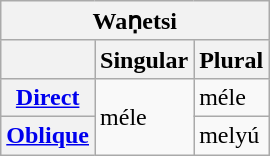<table class="wikitable">
<tr>
<th colspan="3">Waṇetsi</th>
</tr>
<tr>
<th></th>
<th>Singular</th>
<th>Plural</th>
</tr>
<tr>
<th><strong><a href='#'>Direct</a></strong></th>
<td rowspan="2">méle</td>
<td>méle</td>
</tr>
<tr>
<th><strong><a href='#'>Oblique</a></strong></th>
<td>melyú</td>
</tr>
</table>
